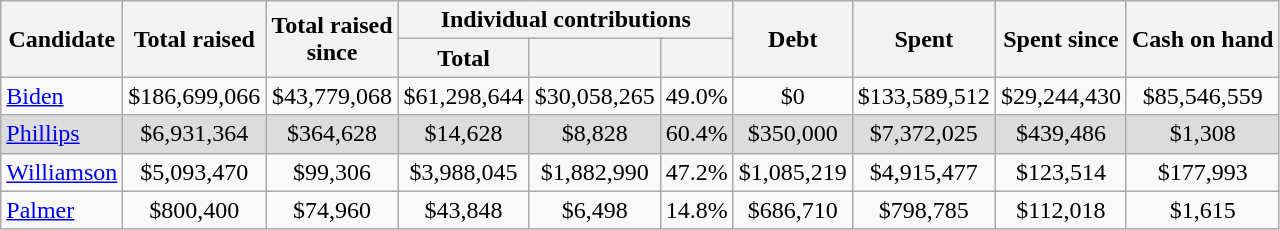<table class="wikitable sortable" style="text-align:center;">
<tr>
<th scope="col" rowspan=2>Candidate</th>
<th scope="col" data-sort-type=currency rowspan=2>Total raised</th>
<th scope="col" data-sort-type=currency rowspan=2>Total raised<br>since </th>
<th scope="col" colspan=3>Individual contributions</th>
<th scope="col" data-sort-type=currency rowspan=2>Debt</th>
<th scope="col" data-sort-type=currency rowspan=2>Spent</th>
<th scope="col" data-sort-type=currency rowspan=2>Spent since<br></th>
<th scope="col" data-sort-type=currency rowspan=2>Cash on hand</th>
</tr>
<tr>
<th scope="col" data-sort-type=currency>Total</th>
<th scope="col" data-sort-type=currency></th>
<th scope="col" data-sort-type=number></th>
</tr>
<tr>
<td style="text-align: left;"><a href='#'>Biden</a></td>
<td>$186,699,066</td>
<td>$43,779,068</td>
<td>$61,298,644</td>
<td>$30,058,265</td>
<td>49.0%</td>
<td>$0</td>
<td>$133,589,512</td>
<td>$29,244,430</td>
<td>$85,546,559</td>
</tr>
<tr style=background:gainsboro>
<td style="text-align: left;"><a href='#'>Phillips</a></td>
<td>$6,931,364</td>
<td>$364,628</td>
<td>$14,628</td>
<td>$8,828</td>
<td>60.4%</td>
<td>$350,000</td>
<td>$7,372,025</td>
<td>$439,486</td>
<td>$1,308</td>
</tr>
<tr>
<td style="text-align: left;"><a href='#'>Williamson</a></td>
<td>$5,093,470</td>
<td>$99,306</td>
<td>$3,988,045</td>
<td>$1,882,990</td>
<td>47.2%</td>
<td>$1,085,219</td>
<td>$4,915,477</td>
<td>$123,514</td>
<td>$177,993</td>
</tr>
<tr>
<td style="text-align: left;"><a href='#'>Palmer</a></td>
<td>$800,400</td>
<td>$74,960</td>
<td>$43,848</td>
<td>$6,498</td>
<td>14.8%</td>
<td>$686,710</td>
<td>$798,785</td>
<td>$112,018</td>
<td>$1,615</td>
</tr>
</table>
